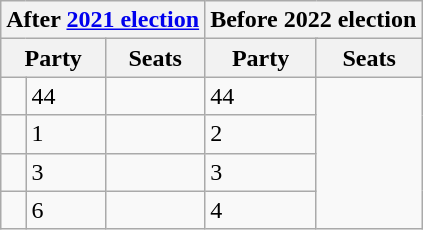<table class="wikitable">
<tr>
<th colspan="3">After <a href='#'>2021 election</a></th>
<th colspan="3">Before 2022 election</th>
</tr>
<tr>
<th colspan="2">Party</th>
<th>Seats</th>
<th colspan="2">Party</th>
<th>Seats</th>
</tr>
<tr>
<td></td>
<td>44</td>
<td></td>
<td>44</td>
</tr>
<tr>
<td></td>
<td>1</td>
<td></td>
<td>2</td>
</tr>
<tr>
<td></td>
<td>3</td>
<td></td>
<td>3</td>
</tr>
<tr>
<td></td>
<td>6</td>
<td></td>
<td>4</td>
</tr>
</table>
